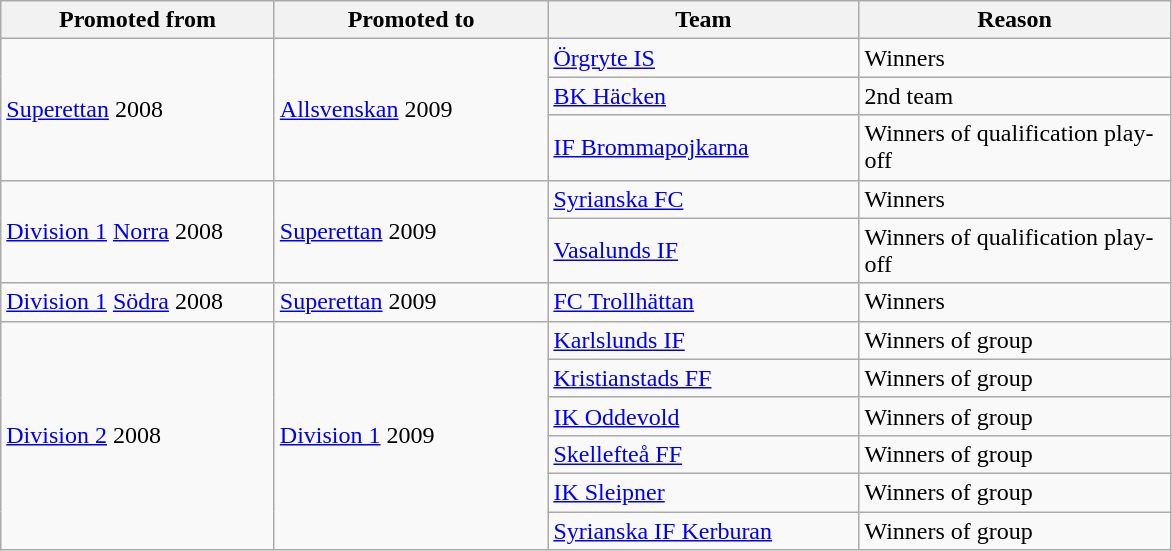<table class="wikitable" style="text-align: left;">
<tr>
<th style="width: 175px;">Promoted from</th>
<th style="width: 175px;">Promoted to</th>
<th style="width: 200px;">Team</th>
<th style="width: 200px;">Reason</th>
</tr>
<tr>
<td rowspan="3"><a href='#'>Superettan</a> 2008</td>
<td rowspan="3"><a href='#'>Allsvenskan</a> 2009</td>
<td><a href='#'>Örgryte IS</a></td>
<td>Winners</td>
</tr>
<tr>
<td><a href='#'>BK Häcken</a></td>
<td>2nd team</td>
</tr>
<tr>
<td><a href='#'>IF Brommapojkarna</a></td>
<td>Winners of qualification play-off</td>
</tr>
<tr>
<td rowspan="2"><a href='#'>Division 1</a> <a href='#'>Norra</a> 2008</td>
<td rowspan="2"><a href='#'>Superettan</a> 2009</td>
<td><a href='#'>Syrianska FC</a></td>
<td>Winners</td>
</tr>
<tr>
<td><a href='#'>Vasalunds IF</a></td>
<td>Winners of qualification play-off</td>
</tr>
<tr>
<td rowspan="1"><a href='#'>Division 1</a> <a href='#'>Södra</a> 2008</td>
<td rowspan="1"><a href='#'>Superettan</a> 2009</td>
<td><a href='#'>FC Trollhättan</a></td>
<td>Winners</td>
</tr>
<tr>
<td rowspan="6"><a href='#'>Division 2</a> 2008</td>
<td rowspan="6"><a href='#'>Division 1</a> 2009</td>
<td><a href='#'>Karlslunds IF</a></td>
<td>Winners of group</td>
</tr>
<tr>
<td><a href='#'>Kristianstads FF</a></td>
<td>Winners of group</td>
</tr>
<tr>
<td><a href='#'>IK Oddevold</a></td>
<td>Winners of group</td>
</tr>
<tr>
<td><a href='#'>Skellefteå FF</a></td>
<td>Winners of group</td>
</tr>
<tr>
<td><a href='#'>IK Sleipner</a></td>
<td>Winners of group</td>
</tr>
<tr>
<td><a href='#'>Syrianska IF Kerburan</a></td>
<td>Winners of group</td>
</tr>
</table>
